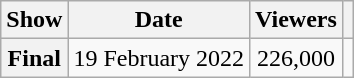<table class="wikitable plainrowheaders sortable" style="text-align:center">
<tr>
<th scope="col">Show</th>
<th scope="col">Date</th>
<th scope="col">Viewers</th>
<th scope="col" class="unsortable"></th>
</tr>
<tr>
<th scope="row">Final</th>
<td>19 February 2022</td>
<td>226,000</td>
<td></td>
</tr>
</table>
